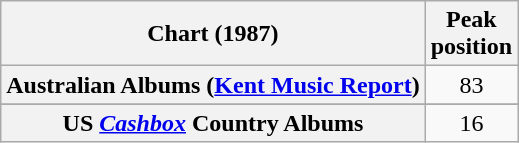<table class="wikitable sortable plainrowheaders">
<tr>
<th scope="col">Chart (1987)</th>
<th scope="col">Peak<br>position</th>
</tr>
<tr>
<th scope="row">Australian Albums (<a href='#'>Kent Music Report</a>)</th>
<td align="center">83</td>
</tr>
<tr>
</tr>
<tr>
</tr>
<tr>
</tr>
<tr>
<th scope="row">US <em><a href='#'>Cashbox</a></em> Country Albums</th>
<td align="center">16</td>
</tr>
</table>
